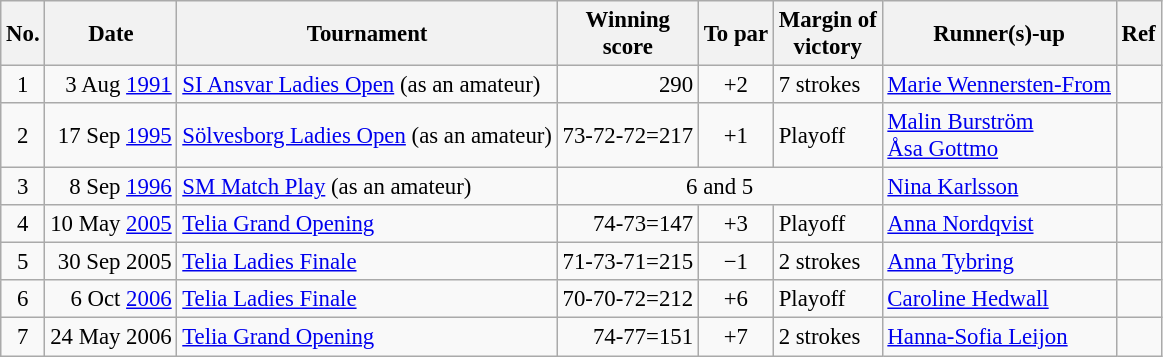<table class="wikitable" style="font-size:95%;">
<tr>
<th>No.</th>
<th>Date</th>
<th>Tournament</th>
<th>Winning<br>score</th>
<th>To par</th>
<th>Margin of<br>victory</th>
<th>Runner(s)-up</th>
<th>Ref</th>
</tr>
<tr>
<td align=center>1</td>
<td align=right>3 Aug <a href='#'>1991</a></td>
<td><a href='#'>SI Ansvar Ladies Open</a> (as an amateur)</td>
<td align=right>290</td>
<td align=center>+2</td>
<td>7 strokes</td>
<td> <a href='#'>Marie Wennersten-From</a></td>
<td></td>
</tr>
<tr>
<td align=center>2</td>
<td align=right>17 Sep <a href='#'>1995</a></td>
<td><a href='#'>Sölvesborg Ladies Open</a> (as an amateur)</td>
<td align=right>73-72-72=217</td>
<td align=center>+1</td>
<td>Playoff</td>
<td> <a href='#'>Malin Burström</a><br> <a href='#'>Åsa Gottmo</a></td>
<td></td>
</tr>
<tr>
<td align=center>3</td>
<td align=right>8 Sep <a href='#'>1996</a></td>
<td><a href='#'>SM Match Play</a> (as an amateur)</td>
<td align=center colspan=3>6 and 5</td>
<td> <a href='#'>Nina Karlsson</a></td>
<td></td>
</tr>
<tr>
<td align=center>4</td>
<td align=right>10 May <a href='#'>2005</a></td>
<td><a href='#'>Telia Grand Opening</a></td>
<td align=right>74-73=147</td>
<td align=center>+3</td>
<td>Playoff</td>
<td> <a href='#'>Anna Nordqvist</a></td>
<td></td>
</tr>
<tr>
<td align=center>5</td>
<td align=right>30 Sep 2005</td>
<td><a href='#'>Telia Ladies Finale</a></td>
<td align=right>71-73-71=215</td>
<td align=center>−1</td>
<td>2 strokes</td>
<td> <a href='#'>Anna Tybring</a></td>
<td></td>
</tr>
<tr>
<td align=center>6</td>
<td align=right>6 Oct <a href='#'>2006</a></td>
<td><a href='#'>Telia Ladies Finale</a></td>
<td align=right>70-70-72=212</td>
<td align=center>+6</td>
<td>Playoff</td>
<td> <a href='#'>Caroline Hedwall</a></td>
<td></td>
</tr>
<tr>
<td align=center>7</td>
<td align=right>24 May 2006</td>
<td><a href='#'>Telia Grand Opening</a></td>
<td align=right>74-77=151</td>
<td align=center>+7</td>
<td>2 strokes</td>
<td> <a href='#'>Hanna-Sofia Leijon</a></td>
<td></td>
</tr>
</table>
